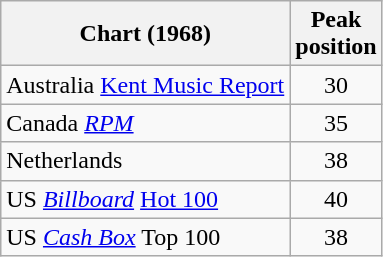<table class="wikitable sortable">
<tr>
<th>Chart (1968)</th>
<th>Peak<br>position</th>
</tr>
<tr>
<td>Australia <a href='#'>Kent Music Report</a></td>
<td style="text-align:center;">30</td>
</tr>
<tr>
<td>Canada <em><a href='#'>RPM</a></em></td>
<td style="text-align:center;">35</td>
</tr>
<tr>
<td>Netherlands</td>
<td style="text-align:center;">38</td>
</tr>
<tr>
<td>US <em><a href='#'>Billboard</a></em> <a href='#'>Hot 100</a></td>
<td style="text-align:center;">40</td>
</tr>
<tr>
<td>US <em><a href='#'>Cash Box</a></em> Top 100</td>
<td style="text-align:center;">38</td>
</tr>
</table>
